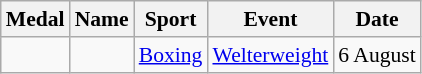<table class="wikitable sortable" style="font-size:90%">
<tr>
<th>Medal</th>
<th>Name</th>
<th>Sport</th>
<th>Event</th>
<th>Date</th>
</tr>
<tr>
<td></td>
<td></td>
<td><a href='#'>Boxing</a></td>
<td><a href='#'>Welterweight</a></td>
<td>6 August</td>
</tr>
</table>
